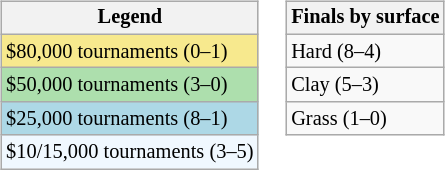<table>
<tr valign=top>
<td><br><table class=wikitable style="font-size:85%">
<tr>
<th>Legend</th>
</tr>
<tr style="background:#f7e98e;">
<td>$80,000 tournaments (0–1)</td>
</tr>
<tr style="background:#addfad;">
<td>$50,000 tournaments (3–0)</td>
</tr>
<tr style="background:lightblue;">
<td>$25,000 tournaments (8–1)</td>
</tr>
<tr style="background:#f0f8ff;">
<td>$10/15,000 tournaments (3–5)</td>
</tr>
</table>
</td>
<td><br><table class=wikitable style="font-size:85%">
<tr>
<th>Finals by surface</th>
</tr>
<tr>
<td>Hard (8–4)</td>
</tr>
<tr>
<td>Clay (5–3)</td>
</tr>
<tr>
<td>Grass (1–0)</td>
</tr>
</table>
</td>
</tr>
</table>
